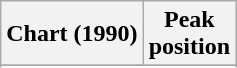<table class="wikitable sortable plainrowheaders">
<tr>
<th scope="col">Chart (1990)</th>
<th scope="col">Peak<br>position</th>
</tr>
<tr>
</tr>
<tr>
</tr>
</table>
